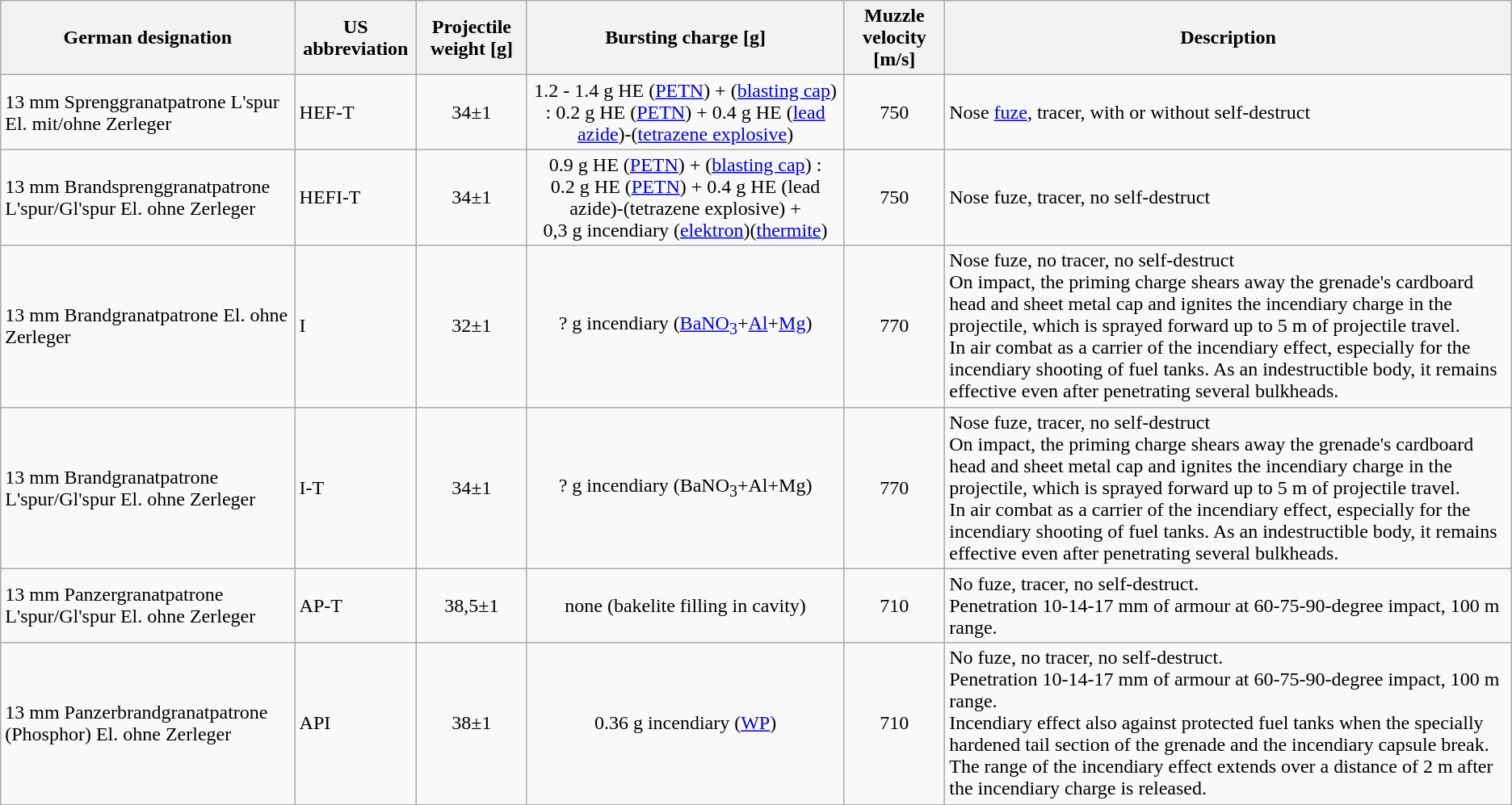<table class="wikitable">
<tr ---->
<th><span>German designation</span></th>
<th><span>US abbreviation</span></th>
<th><span>Projectile weight [g]</span></th>
<th><span>Bursting charge [g]</span></th>
<th><span>Muzzle velocity [m/s]</span></th>
<th><span>Description</span></th>
</tr>
<tr ---->
<td>13 mm Sprenggranatpatrone L'spur El. mit/ohne Zerleger</td>
<td>HEF-T</td>
<td align="center">34±1</td>
<td align="center">1.2 - 1.4 g HE (<a href='#'>PETN</a>) + (<a href='#'>blasting cap</a>) : 0.2 g HE (<a href='#'>PETN</a>) + 0.4 g HE (<a href='#'>lead azide</a>)-(<a href='#'>tetrazene explosive</a>)</td>
<td align="center">750</td>
<td>Nose <a href='#'>fuze</a>, tracer, with or without self-destruct</td>
</tr>
<tr ---->
<td>13 mm Brandsprenggranatpatrone L'spur/Gl'spur El. ohne Zerleger</td>
<td>HEFI-T</td>
<td align="center">34±1</td>
<td align="center">0.9 g HE (<a href='#'>PETN</a>) + (<a href='#'>blasting cap</a>) : 0.2 g HE (<a href='#'>PETN</a>) + 0.4 g HE (lead azide)-(tetrazene explosive) + <br>0,3 g incendiary (<a href='#'>elektron</a>)(<a href='#'>thermite</a>)</td>
<td align="center">750</td>
<td>Nose fuze, tracer, no self-destruct</td>
</tr>
<tr ---->
<td>13 mm Brandgranatpatrone El. ohne Zerleger</td>
<td>I</td>
<td align="center">32±1</td>
<td align="center">? g incendiary (<a href='#'>BaNO<sub>3</sub></a>+<a href='#'>Al</a>+<a href='#'>Mg</a>)</td>
<td align="center">770</td>
<td>Nose fuze, no tracer, no self-destruct<br>On impact, the priming charge shears away the grenade's cardboard head and sheet metal cap and ignites the incendiary charge in the projectile, which is sprayed forward up to 5 m of projectile travel.
<br>In air combat as a carrier of the incendiary effect, especially for the incendiary shooting of fuel tanks. As an indestructible body, it remains effective even after penetrating several bulkheads.</td>
</tr>
<tr ---->
<td>13 mm Brandgranatpatrone L'spur/Gl'spur El. ohne Zerleger</td>
<td>I-T</td>
<td align="center">34±1</td>
<td align="center">? g incendiary (BaNO<sub>3</sub>+Al+Mg)</td>
<td align="center">770</td>
<td>Nose fuze, tracer, no self-destruct<br>On impact, the priming charge shears away the grenade's cardboard head and sheet metal cap and ignites the incendiary charge in the projectile, which is sprayed forward up to 5 m of projectile travel.
<br>In air combat as a carrier of the incendiary effect, especially for the incendiary shooting of fuel tanks. As an indestructible body, it remains effective even after penetrating several bulkheads.</td>
</tr>
<tr ---->
<td>13 mm Panzergranatpatrone L'spur/Gl'spur El. ohne Zerleger</td>
<td>AP-T</td>
<td align="center">38,5±1</td>
<td align="center">none (bakelite filling in cavity)</td>
<td align="center">710</td>
<td>No fuze, tracer, no self-destruct.<br>Penetration 10-14-17 mm of armour at 60-75-90-degree impact, 100 m range.</td>
</tr>
<tr ---->
<td>13 mm Panzerbrandgranatpatrone (Phosphor) El. ohne Zerleger</td>
<td>API</td>
<td align="center">38±1</td>
<td align="center">0.36 g incendiary (<a href='#'>WP</a>)</td>
<td align="center">710</td>
<td>No fuze, no tracer, no self-destruct.<br>Penetration 10-14-17 mm of armour at 60-75-90-degree impact, 100 m range.<br>Incendiary effect also against protected fuel tanks when the specially hardened tail section of the grenade and the incendiary capsule break. The range of the incendiary effect extends over a distance of 2 m after the incendiary charge is released.</td>
</tr>
<tr ---->
</tr>
</table>
